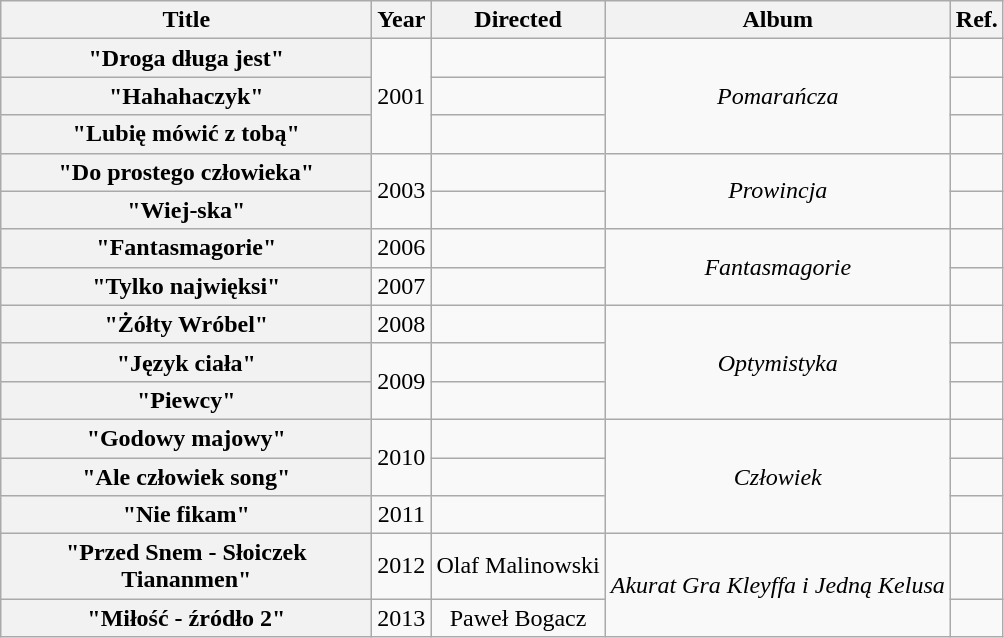<table class="wikitable plainrowheaders" style="text-align:center;">
<tr>
<th scope="col" style="width:15em;">Title</th>
<th scope="col">Year</th>
<th scope="col">Directed</th>
<th scope="col">Album</th>
<th scope="col">Ref.</th>
</tr>
<tr>
<th scope="row">"Droga długa jest"</th>
<td rowspan=3>2001</td>
<td></td>
<td rowspan=3><em>Pomarańcza</em></td>
<td></td>
</tr>
<tr>
<th scope="row">"Hahahaczyk"</th>
<td></td>
<td></td>
</tr>
<tr>
<th scope="row">"Lubię mówić z tobą"</th>
<td></td>
<td></td>
</tr>
<tr>
<th scope="row">"Do prostego człowieka"</th>
<td rowspan=2>2003</td>
<td></td>
<td rowspan=2><em>Prowincja</em></td>
<td></td>
</tr>
<tr>
<th scope="row">"Wiej-ska"</th>
<td></td>
<td></td>
</tr>
<tr>
<th scope="row">"Fantasmagorie"</th>
<td>2006</td>
<td></td>
<td rowspan=2><em>Fantasmagorie</em></td>
<td></td>
</tr>
<tr>
<th scope="row">"Tylko najwięksi"</th>
<td>2007</td>
<td></td>
<td></td>
</tr>
<tr>
<th scope="row">"Żółty Wróbel"</th>
<td>2008</td>
<td></td>
<td rowspan=3><em>Optymistyka</em></td>
<td></td>
</tr>
<tr>
<th scope="row">"Język ciała"</th>
<td rowspan=2>2009</td>
<td></td>
<td></td>
</tr>
<tr>
<th scope="row">"Piewcy"</th>
<td></td>
<td></td>
</tr>
<tr>
<th scope="row">"Godowy majowy"</th>
<td rowspan=2>2010</td>
<td></td>
<td rowspan=3><em>Człowiek</em></td>
<td></td>
</tr>
<tr>
<th scope="row">"Ale człowiek song"</th>
<td></td>
<td></td>
</tr>
<tr>
<th scope="row">"Nie fikam"</th>
<td>2011</td>
<td></td>
<td></td>
</tr>
<tr>
<th scope="row">"Przed Snem - Słoiczek Tiananmen"</th>
<td>2012</td>
<td>Olaf Malinowski</td>
<td rowspan=2><em>Akurat Gra Kleyffa i Jedną Kelusa</em></td>
<td></td>
</tr>
<tr>
<th scope="row">"Miłość - źródło 2"</th>
<td>2013</td>
<td>Paweł Bogacz</td>
<td></td>
</tr>
</table>
